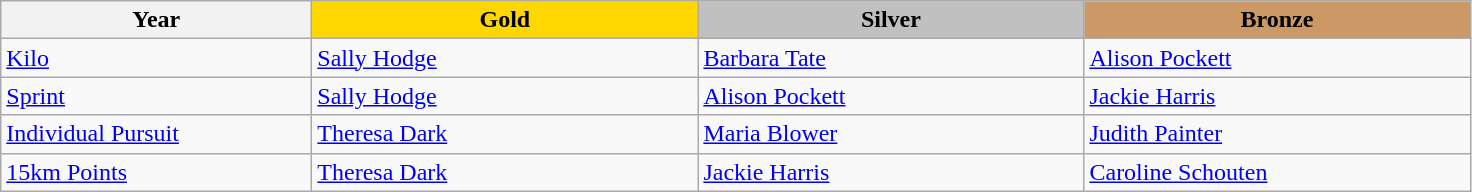<table class="wikitable" style="font-size: 100%">
<tr>
<th width=200>Year</th>
<th width=250 style="background-color: gold;">Gold</th>
<th width=250 style="background-color: silver;">Silver</th>
<th width=250 style="background-color: #cc9966;">Bronze</th>
</tr>
<tr>
<td><a href='#'>Kilo</a></td>
<td><a href='#'>Sally Hodge</a></td>
<td><a href='#'>Barbara Tate</a></td>
<td><a href='#'>Alison Pockett</a></td>
</tr>
<tr>
<td><a href='#'>Sprint</a></td>
<td><a href='#'>Sally Hodge</a></td>
<td><a href='#'>Alison Pockett</a></td>
<td><a href='#'>Jackie Harris</a></td>
</tr>
<tr>
<td><a href='#'>Individual Pursuit</a></td>
<td><a href='#'>Theresa Dark</a></td>
<td><a href='#'>Maria Blower</a></td>
<td><a href='#'>Judith Painter</a></td>
</tr>
<tr>
<td><a href='#'>15km Points</a></td>
<td><a href='#'>Theresa Dark</a></td>
<td><a href='#'>Jackie Harris</a></td>
<td><a href='#'>Caroline Schouten</a></td>
</tr>
</table>
